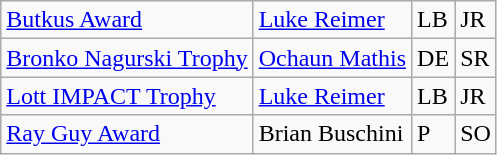<table class="wikitable">
<tr>
<td><a href='#'>Butkus Award</a></td>
<td><a href='#'>Luke Reimer</a></td>
<td>LB</td>
<td>JR</td>
</tr>
<tr>
<td><a href='#'>Bronko Nagurski Trophy</a></td>
<td><a href='#'>Ochaun Mathis</a></td>
<td>DE</td>
<td>SR</td>
</tr>
<tr>
<td><a href='#'>Lott IMPACT Trophy</a></td>
<td><a href='#'>Luke Reimer</a></td>
<td>LB</td>
<td>JR</td>
</tr>
<tr>
<td><a href='#'>Ray Guy Award</a></td>
<td>Brian Buschini</td>
<td>P</td>
<td>SO</td>
</tr>
</table>
